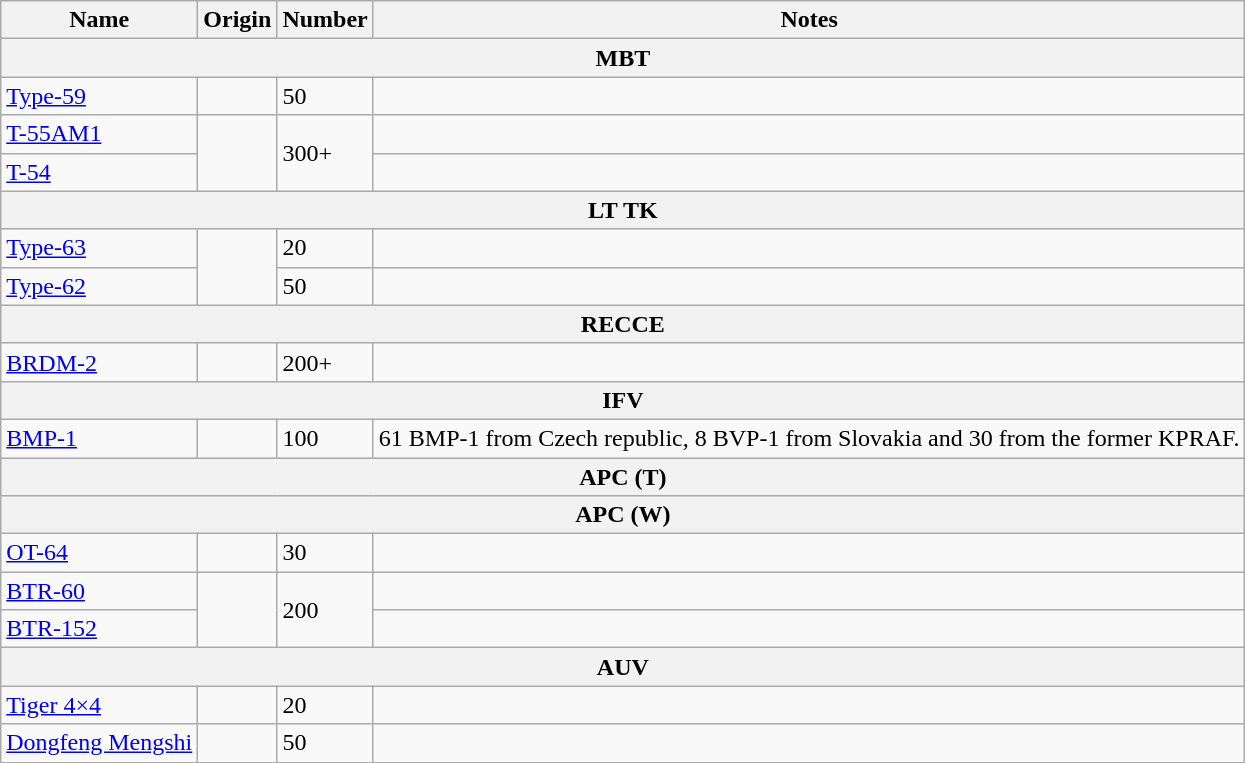<table class="wikitable">
<tr>
<th>Name</th>
<th>Origin</th>
<th>Number</th>
<th>Notes</th>
</tr>
<tr>
<th colspan="4">MBT</th>
</tr>
<tr>
<td><a href='#'>Type-59</a></td>
<td></td>
<td>50</td>
<td></td>
</tr>
<tr>
<td><a href='#'>T-55AM1</a></td>
<td rowspan="2"></td>
<td rowspan="2">300+</td>
<td></td>
</tr>
<tr>
<td><a href='#'>T-54</a></td>
<td></td>
</tr>
<tr>
<th colspan="4">LT TK</th>
</tr>
<tr>
<td><a href='#'>Type-63</a></td>
<td rowspan="2"></td>
<td>20</td>
<td></td>
</tr>
<tr>
<td><a href='#'>Type-62</a></td>
<td>50</td>
<td></td>
</tr>
<tr>
<th colspan="4">RECCE</th>
</tr>
<tr>
<td><a href='#'>BRDM-2</a></td>
<td></td>
<td>200+</td>
<td></td>
</tr>
<tr>
<th colspan="4">IFV</th>
</tr>
<tr>
<td><a href='#'>BMP-1</a></td>
<td></td>
<td>100</td>
<td>61 BMP-1 from Czech republic, 8 BVP-1 from Slovakia and 30 from the former KPRAF.</td>
</tr>
<tr>
<th colspan="4">APC (T)</th>
</tr>
<tr>
<th colspan="4">APC (W)</th>
</tr>
<tr>
<td><a href='#'>OT-64</a></td>
<td></td>
<td>30</td>
<td></td>
</tr>
<tr>
<td><a href='#'>BTR-60</a></td>
<td rowspan="2"></td>
<td rowspan="2">200</td>
<td></td>
</tr>
<tr>
<td><a href='#'>BTR-152</a></td>
<td></td>
</tr>
<tr>
<th colspan="4">AUV</th>
</tr>
<tr>
<td><a href='#'>Tiger 4×4</a></td>
<td></td>
<td>20</td>
<td></td>
</tr>
<tr>
<td><a href='#'>Dongfeng Mengshi</a></td>
<td></td>
<td>50</td>
<td></td>
</tr>
</table>
